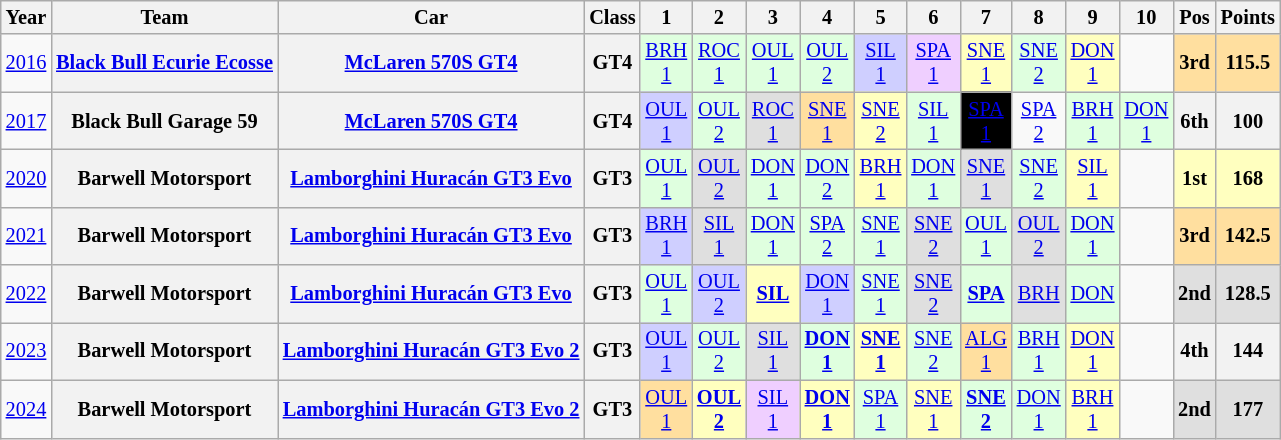<table class="wikitable" style="text-align:center; font-size:85%">
<tr>
<th>Year</th>
<th>Team</th>
<th>Car</th>
<th>Class</th>
<th>1</th>
<th>2</th>
<th>3</th>
<th>4</th>
<th>5</th>
<th>6</th>
<th>7</th>
<th>8</th>
<th>9</th>
<th>10</th>
<th>Pos</th>
<th>Points</th>
</tr>
<tr>
<td><a href='#'>2016</a></td>
<th nowrap><a href='#'>Black Bull Ecurie Ecosse</a></th>
<th nowrap><a href='#'>McLaren 570S GT4</a></th>
<th>GT4</th>
<td style="background:#DFFFDF;"><a href='#'>BRH<br>1</a><br></td>
<td style="background:#DFFFDF;"><a href='#'>ROC<br>1</a><br></td>
<td style="background:#DFFFDF;"><a href='#'>OUL<br>1</a><br></td>
<td style="background:#DFFFDF;"><a href='#'>OUL<br>2</a><br></td>
<td style="background:#cfcfff;"><a href='#'>SIL<br>1</a><br></td>
<td style="background:#EFCFFF;"><a href='#'>SPA<br>1</a><br></td>
<td style="background:#ffffbf;"><a href='#'>SNE<br>1</a><br></td>
<td style="background:#DFFFDF;"><a href='#'>SNE<br>2</a><br></td>
<td style="background:#ffffbf;"><a href='#'>DON<br>1</a><br></td>
<td></td>
<th style="background:#ffdf9f;">3rd</th>
<th style="background:#ffdf9f;">115.5</th>
</tr>
<tr>
<td><a href='#'>2017</a></td>
<th>Black Bull Garage 59</th>
<th><a href='#'>McLaren 570S GT4</a></th>
<th>GT4</th>
<td style="background:#cfcfff;"><a href='#'>OUL<br>1</a><br></td>
<td style="background:#DFFFDF;"><a href='#'>OUL<br>2</a><br></td>
<td style="background:#dfdfdf;"><a href='#'>ROC<br>1</a><br></td>
<td style="background:#FFDF9F;"><a href='#'>SNE<br>1</a><br></td>
<td style="background:#ffffbf;"><a href='#'>SNE<br>2</a><br></td>
<td style="background:#DFFFDF;"><a href='#'>SIL<br>1</a><br></td>
<td style="background:#000000; color:white"><a href='#'><span>SPA<br>1</span></a><br></td>
<td><a href='#'>SPA<br>2</a><br></td>
<td style="background:#DFFFDF;"><a href='#'>BRH<br>1</a><br></td>
<td style="background:#DFFFDF;"><a href='#'>DON<br>1</a><br></td>
<th>6th</th>
<th>100</th>
</tr>
<tr>
<td><a href='#'>2020</a></td>
<th><strong>Barwell Motorsport</strong></th>
<th nowrap><a href='#'>Lamborghini Huracán GT3 Evo</a></th>
<th>GT3</th>
<td style="background:#DFFFDF;"><a href='#'>OUL<br>1</a><br></td>
<td style="background:#dfdfdf;"><a href='#'>OUL<br>2</a><br></td>
<td style="background:#DFFFDF;"><a href='#'>DON<br>1</a><br></td>
<td style="background:#DFFFDF;"><a href='#'>DON<br>2</a><br></td>
<td style="background:#ffffbf;"><a href='#'>BRH<br>1</a><br></td>
<td style="background:#DFFFDF;"><a href='#'>DON<br>1</a><br></td>
<td style="background:#dfdfdf;"><a href='#'>SNE<br>1</a><br></td>
<td style="background:#DFFFDF;"><a href='#'>SNE<br>2</a><br></td>
<td style="background:#ffffbf;"><a href='#'>SIL<br>1</a><br></td>
<td></td>
<th style="background:#ffffbf;">1st</th>
<th style="background:#ffffbf;">168</th>
</tr>
<tr>
<td><a href='#'>2021</a></td>
<th><strong>Barwell Motorsport</strong></th>
<th><a href='#'>Lamborghini Huracán GT3 Evo</a></th>
<th>GT3</th>
<td style="background:#cfcfff;"><a href='#'>BRH<br>1</a><br></td>
<td style="background:#dfdfdf;"><a href='#'>SIL<br>1</a><br></td>
<td style="background:#DFFFDF;"><a href='#'>DON<br>1</a><br></td>
<td style="background:#DFFFDF;"><a href='#'>SPA<br>2</a><br></td>
<td style="background:#DFFFDF;"><a href='#'>SNE<br>1</a><br></td>
<td style="background:#dfdfdf;"><a href='#'>SNE<br>2</a><br></td>
<td style="background:#DFFFDF;"><a href='#'>OUL<br>1</a><br></td>
<td style="background:#dfdfdf;"><a href='#'>OUL<br>2</a><br></td>
<td style="background:#DFFFDF;"><a href='#'>DON<br>1</a><br></td>
<td></td>
<th style="background:#FFDF9F;">3rd</th>
<th style="background:#FFDF9F;">142.5</th>
</tr>
<tr>
<td><a href='#'>2022</a></td>
<th><strong>Barwell Motorsport</strong></th>
<th><a href='#'>Lamborghini Huracán GT3 Evo</a></th>
<th>GT3</th>
<td style="background:#DFFFDF;"><a href='#'>OUL<br>1</a><br></td>
<td style="background:#cfcfff;"><a href='#'>OUL<br>2</a><br></td>
<td style="background:#ffffbf;"><strong><a href='#'>SIL</a><br></strong></td>
<td style="background:#cfcfff;"><a href='#'>DON<br>1</a><br></td>
<td style="background:#DFFFDF;"><a href='#'>SNE<br>1</a><br></td>
<td style="background:#dfdfdf;"><a href='#'>SNE<br>2</a><br></td>
<td style="background:#DFFFDF;"><strong><a href='#'>SPA</a><br></strong></td>
<td style="background:#dfdfdf;"><a href='#'>BRH</a><br></td>
<td style="background:#DFFFDF;"><a href='#'>DON</a><br></td>
<td></td>
<th style="background:#dfdfdf;">2nd</th>
<th style="background:#dfdfdf;">128.5</th>
</tr>
<tr>
<td><a href='#'>2023</a></td>
<th><strong>Barwell Motorsport</strong></th>
<th nowrap><a href='#'>Lamborghini Huracán GT3 Evo 2</a></th>
<th>GT3</th>
<td style="background:#cfcfff;"><a href='#'>OUL<br>1</a><br></td>
<td style="background:#dfffdf;"><a href='#'>OUL<br>2</a><br></td>
<td style="background:#dfdfdf;"><a href='#'>SIL<br>1</a><br></td>
<td style="background:#dfffdf;"><strong><a href='#'>DON<br>1</a></strong><br></td>
<td style="background:#ffffbf;"><strong><a href='#'>SNE<br>1</a></strong><br></td>
<td style="background:#dfffdf;"><a href='#'>SNE<br>2</a><br></td>
<td style="background:#FFDF9F;"><a href='#'>ALG<br>1</a><br></td>
<td style="background:#dfffdf;"><a href='#'>BRH<br>1</a><br></td>
<td style="background:#FFFFBF;"><a href='#'>DON<br>1</a><br></td>
<td></td>
<th>4th</th>
<th>144</th>
</tr>
<tr>
<td><a href='#'>2024</a></td>
<th nowrap>Barwell Motorsport</th>
<th nowrap><a href='#'>Lamborghini Huracán GT3 Evo 2</a></th>
<th>GT3</th>
<td style="background:#FFDF9F;"><a href='#'>OUL<br>1</a><br></td>
<td style="background:#FFFFBF;"><strong><a href='#'>OUL<br>2</a></strong><br></td>
<td style="background:#EFCFFF;"><a href='#'>SIL<br>1</a><br></td>
<td style="background:#FFFFBF;"><strong><a href='#'>DON<br>1</a></strong><br></td>
<td style="background:#DFFFDF;"><a href='#'>SPA<br>1</a><br></td>
<td style="background:#FFFFBF;"><a href='#'>SNE<br>1</a><br></td>
<td style="background:#DFFFDF;"><strong><a href='#'>SNE<br>2</a></strong><br></td>
<td style="background:#DFFFDF;"><a href='#'>DON<br>1</a><br></td>
<td style="background:#FFFFBF;"><a href='#'>BRH<br>1</a><br></td>
<td></td>
<th style="background:#DFDFDF;">2nd</th>
<th style="background:#DFDFDF;">177</th>
</tr>
</table>
